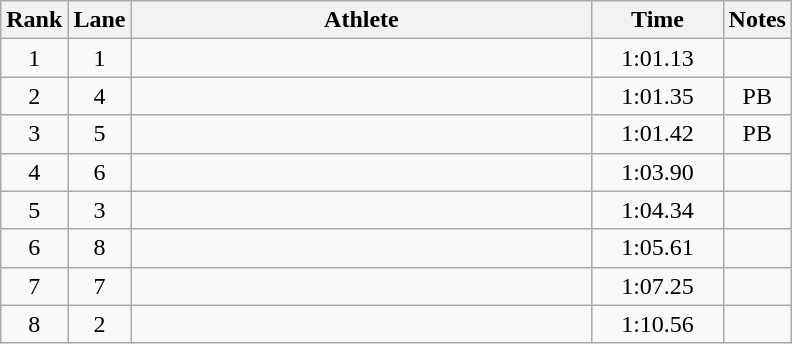<table class="wikitable" style="text-align:center">
<tr>
<th>Rank</th>
<th>Lane</th>
<th width=300>Athlete</th>
<th width=80>Time</th>
<th>Notes</th>
</tr>
<tr>
<td>1</td>
<td>1</td>
<td align=left></td>
<td>1:01.13</td>
<td></td>
</tr>
<tr>
<td>2</td>
<td>4</td>
<td align=left></td>
<td>1:01.35</td>
<td>PB</td>
</tr>
<tr>
<td>3</td>
<td>5</td>
<td align=left></td>
<td>1:01.42</td>
<td>PB</td>
</tr>
<tr>
<td>4</td>
<td>6</td>
<td align=left></td>
<td>1:03.90</td>
<td></td>
</tr>
<tr>
<td>5</td>
<td>3</td>
<td align=left></td>
<td>1:04.34</td>
<td></td>
</tr>
<tr>
<td>6</td>
<td>8</td>
<td align=left></td>
<td>1:05.61</td>
<td></td>
</tr>
<tr>
<td>7</td>
<td>7</td>
<td align=left></td>
<td>1:07.25</td>
<td></td>
</tr>
<tr>
<td>8</td>
<td>2</td>
<td align=left></td>
<td>1:10.56</td>
<td></td>
</tr>
</table>
